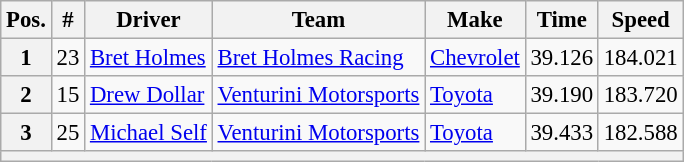<table class="wikitable" style="font-size:95%">
<tr>
<th>Pos.</th>
<th>#</th>
<th>Driver</th>
<th>Team</th>
<th>Make</th>
<th>Time</th>
<th>Speed</th>
</tr>
<tr>
<th>1</th>
<td>23</td>
<td><a href='#'>Bret Holmes</a></td>
<td><a href='#'>Bret Holmes Racing</a></td>
<td><a href='#'>Chevrolet</a></td>
<td>39.126</td>
<td>184.021</td>
</tr>
<tr>
<th>2</th>
<td>15</td>
<td><a href='#'>Drew Dollar</a></td>
<td><a href='#'>Venturini Motorsports</a></td>
<td><a href='#'>Toyota</a></td>
<td>39.190</td>
<td>183.720</td>
</tr>
<tr>
<th>3</th>
<td>25</td>
<td><a href='#'>Michael Self</a></td>
<td><a href='#'>Venturini Motorsports</a></td>
<td><a href='#'>Toyota</a></td>
<td>39.433</td>
<td>182.588</td>
</tr>
<tr>
<th colspan="7"></th>
</tr>
</table>
